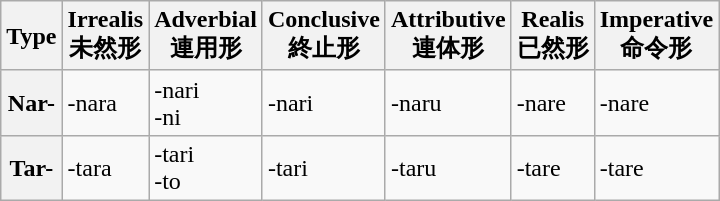<table class="wikitable">
<tr>
<th>Type</th>
<th>Irrealis<br>未然形</th>
<th>Adverbial<br>連用形</th>
<th>Conclusive<br>終止形</th>
<th>Attributive<br>連体形</th>
<th>Realis<br>已然形</th>
<th>Imperative<br>命令形</th>
</tr>
<tr>
<th>Nar-</th>
<td>-nara</td>
<td>-nari<br>-ni</td>
<td>-nari</td>
<td>-naru</td>
<td>-nare</td>
<td>-nare</td>
</tr>
<tr>
<th>Tar-</th>
<td>-tara</td>
<td>-tari<br>-to</td>
<td>-tari</td>
<td>-taru</td>
<td>-tare</td>
<td>-tare</td>
</tr>
</table>
